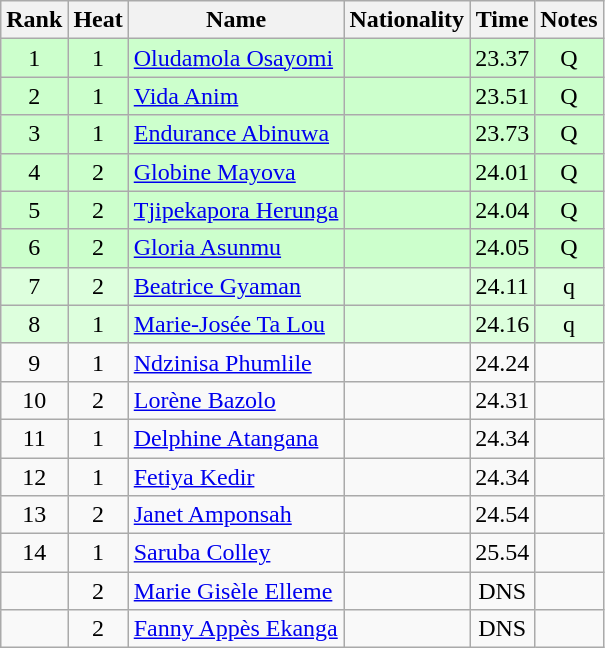<table class="wikitable sortable" style="text-align:center">
<tr>
<th>Rank</th>
<th>Heat</th>
<th>Name</th>
<th>Nationality</th>
<th>Time</th>
<th>Notes</th>
</tr>
<tr bgcolor=ccffcc>
<td>1</td>
<td>1</td>
<td align=left><a href='#'>Oludamola Osayomi</a></td>
<td align=left></td>
<td>23.37</td>
<td>Q</td>
</tr>
<tr bgcolor=ccffcc>
<td>2</td>
<td>1</td>
<td align=left><a href='#'>Vida Anim</a></td>
<td align=left></td>
<td>23.51</td>
<td>Q</td>
</tr>
<tr bgcolor=ccffcc>
<td>3</td>
<td>1</td>
<td align=left><a href='#'>Endurance Abinuwa</a></td>
<td align=left></td>
<td>23.73</td>
<td>Q</td>
</tr>
<tr bgcolor=ccffcc>
<td>4</td>
<td>2</td>
<td align=left><a href='#'>Globine Mayova</a></td>
<td align=left></td>
<td>24.01</td>
<td>Q</td>
</tr>
<tr bgcolor=ccffcc>
<td>5</td>
<td>2</td>
<td align=left><a href='#'>Tjipekapora Herunga</a></td>
<td align=left></td>
<td>24.04</td>
<td>Q</td>
</tr>
<tr bgcolor=ccffcc>
<td>6</td>
<td>2</td>
<td align=left><a href='#'>Gloria Asunmu</a></td>
<td align=left></td>
<td>24.05</td>
<td>Q</td>
</tr>
<tr bgcolor=ddffdd>
<td>7</td>
<td>2</td>
<td align=left><a href='#'>Beatrice Gyaman</a></td>
<td align=left></td>
<td>24.11</td>
<td>q</td>
</tr>
<tr bgcolor=ddffdd>
<td>8</td>
<td>1</td>
<td align=left><a href='#'>Marie-Josée Ta Lou</a></td>
<td align=left></td>
<td>24.16</td>
<td>q</td>
</tr>
<tr>
<td>9</td>
<td>1</td>
<td align=left><a href='#'>Ndzinisa Phumlile</a></td>
<td align=left></td>
<td>24.24</td>
<td></td>
</tr>
<tr>
<td>10</td>
<td>2</td>
<td align=left><a href='#'>Lorène Bazolo</a></td>
<td align=left></td>
<td>24.31</td>
<td></td>
</tr>
<tr>
<td>11</td>
<td>1</td>
<td align=left><a href='#'>Delphine Atangana</a></td>
<td align=left></td>
<td>24.34</td>
<td></td>
</tr>
<tr>
<td>12</td>
<td>1</td>
<td align=left><a href='#'>Fetiya Kedir</a></td>
<td align=left></td>
<td>24.34</td>
<td></td>
</tr>
<tr>
<td>13</td>
<td>2</td>
<td align=left><a href='#'>Janet Amponsah</a></td>
<td align=left></td>
<td>24.54</td>
<td></td>
</tr>
<tr>
<td>14</td>
<td>1</td>
<td align=left><a href='#'>Saruba Colley</a></td>
<td align=left></td>
<td>25.54</td>
<td></td>
</tr>
<tr>
<td></td>
<td>2</td>
<td align=left><a href='#'>Marie Gisèle Elleme</a></td>
<td align=left></td>
<td>DNS</td>
<td></td>
</tr>
<tr>
<td></td>
<td>2</td>
<td align=left><a href='#'>Fanny Appès Ekanga</a></td>
<td align=left></td>
<td>DNS</td>
<td></td>
</tr>
</table>
